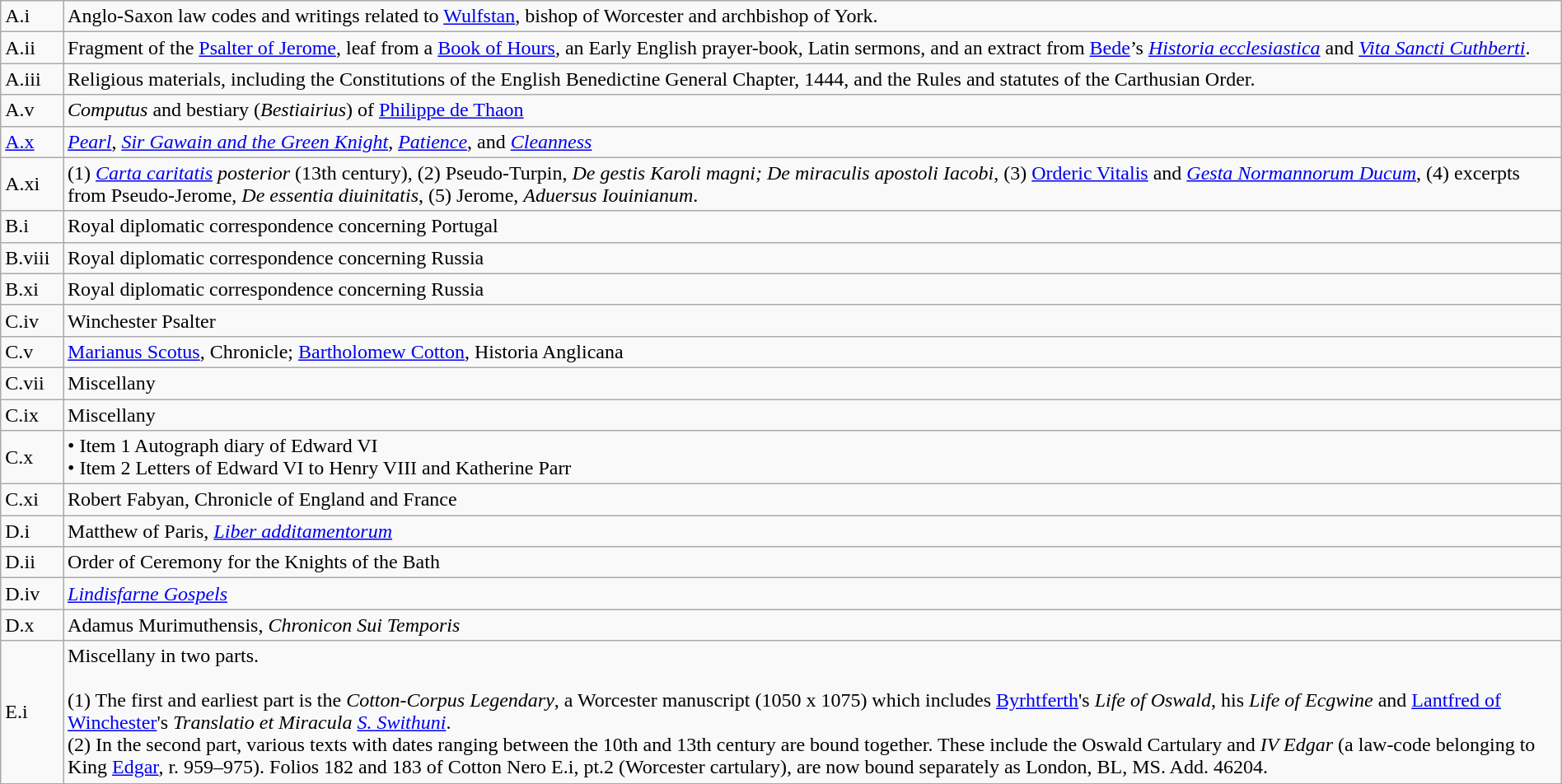<table class="wikitable" style="width:100%">
<tr>
<td>A.i</td>
<td>Anglo-Saxon law codes and writings related to <a href='#'>Wulfstan</a>, bishop of Worcester and archbishop of York.</td>
</tr>
<tr>
<td width="4%">A.ii</td>
<td width="96%">Fragment of the <a href='#'>Psalter of Jerome</a>, leaf from a <a href='#'>Book of Hours</a>, an Early English prayer-book, Latin sermons, and an extract from <a href='#'>Bede</a>’s <em><a href='#'>Historia ecclesiastica</a></em> and <em><a href='#'>Vita Sancti Cuthberti</a></em>.</td>
</tr>
<tr>
<td>A.iii</td>
<td>Religious materials, including the Constitutions of the English Benedictine General Chapter, 1444, and the Rules and statutes of the Carthusian Order.</td>
</tr>
<tr>
<td>A.v</td>
<td><em>Computus</em> and bestiary (<em>Bestiairius</em>) of <a href='#'>Philippe de Thaon</a></td>
</tr>
<tr>
<td><a href='#'>A.x</a></td>
<td><em><a href='#'>Pearl</a></em>, <em><a href='#'>Sir Gawain and the Green Knight</a></em>, <em><a href='#'>Patience</a></em>, and <em><a href='#'>Cleanness</a></em></td>
</tr>
<tr>
<td>A.xi</td>
<td>(1) <em><a href='#'>Carta caritatis</a> posterior</em> (13th century), (2) Pseudo-Turpin, <em>De gestis Karoli magni; De miraculis apostoli Iacobi</em>, (3) <a href='#'>Orderic Vitalis</a> and <em><a href='#'>Gesta Normannorum Ducum</a></em>, (4) excerpts from Pseudo-Jerome, <em>De essentia diuinitatis</em>, (5) Jerome, <em>Aduersus Iouinianum</em>.</td>
</tr>
<tr>
<td>B.i</td>
<td>Royal diplomatic correspondence concerning Portugal</td>
</tr>
<tr>
<td>B.viii</td>
<td>Royal diplomatic correspondence concerning Russia</td>
</tr>
<tr>
<td>B.xi</td>
<td>Royal diplomatic correspondence concerning Russia</td>
</tr>
<tr>
<td>C.iv</td>
<td>Winchester Psalter</td>
</tr>
<tr>
<td>C.v</td>
<td><a href='#'>Marianus Scotus</a>, Chronicle; <a href='#'>Bartholomew Cotton</a>, Historia Anglicana</td>
</tr>
<tr>
<td>C.vii</td>
<td>Miscellany</td>
</tr>
<tr>
<td>C.ix</td>
<td>Miscellany</td>
</tr>
<tr>
<td>C.x</td>
<td>• Item 1 Autograph diary of Edward VI <br>• Item 2 Letters of Edward VI to Henry VIII and Katherine Parr</td>
</tr>
<tr>
<td>C.xi</td>
<td>Robert Fabyan, Chronicle of England and France</td>
</tr>
<tr>
<td>D.i</td>
<td>Matthew of Paris, <em><a href='#'>Liber additamentorum</a></em></td>
</tr>
<tr>
<td>D.ii</td>
<td>Order of Ceremony for the Knights of the Bath</td>
</tr>
<tr>
<td>D.iv</td>
<td><em><a href='#'>Lindisfarne Gospels</a></em></td>
</tr>
<tr>
<td>D.x</td>
<td>Adamus Murimuthensis, <em>Chronicon Sui Temporis</em></td>
</tr>
<tr>
<td>E.i</td>
<td>Miscellany in two parts.<br><br>(1) The first and earliest part is the <em>Cotton-Corpus Legendary</em>, a Worcester manuscript (1050 x 1075) which includes <a href='#'>Byrhtferth</a>'s <em>Life of Oswald</em>, his <em>Life of Ecgwine</em> and <a href='#'>Lantfred of Winchester</a>'s <em>Translatio et Miracula <a href='#'>S. Swithuni</a></em>.<br>
(2) In the second part, various texts with dates ranging between the 10th and 13th century are bound together. These include the Oswald Cartulary and <em>IV Edgar</em> (a law-code belonging to King <a href='#'>Edgar</a>, r. 959–975). Folios 182 and 183 of Cotton Nero E.i, pt.2 (Worcester cartulary), are now bound separately as London, BL, MS. Add. 46204.</td>
</tr>
</table>
